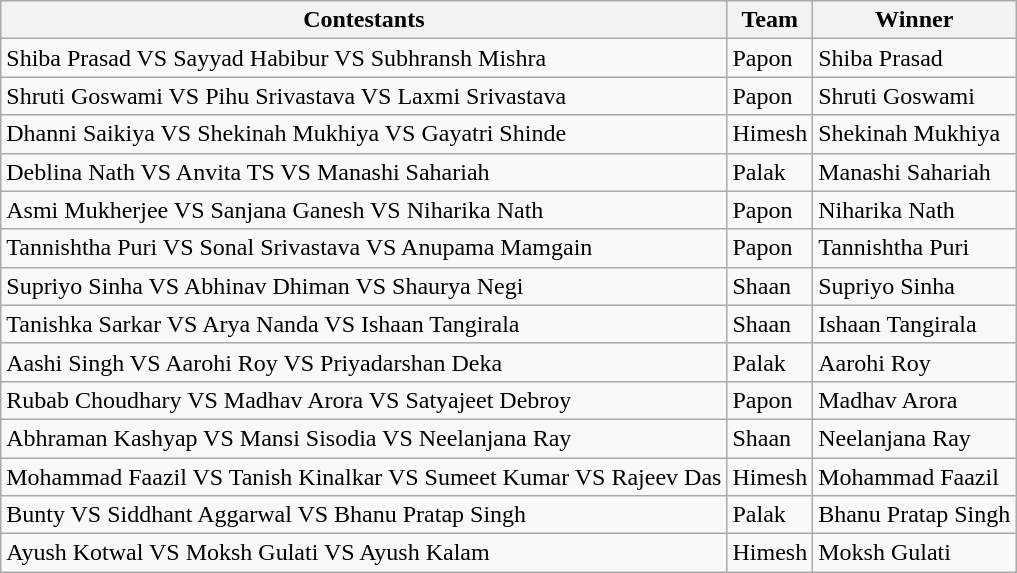<table class="wikitable sortable plainrowheaders">
<tr>
<th>Contestants</th>
<th>Team</th>
<th>Winner</th>
</tr>
<tr>
<td>Shiba Prasad VS Sayyad Habibur VS Subhransh Mishra</td>
<td>Papon</td>
<td>Shiba Prasad</td>
</tr>
<tr>
<td>Shruti Goswami VS Pihu Srivastava VS Laxmi Srivastava</td>
<td>Papon</td>
<td>Shruti Goswami</td>
</tr>
<tr>
<td>Dhanni Saikiya VS Shekinah Mukhiya VS Gayatri Shinde</td>
<td>Himesh</td>
<td>Shekinah Mukhiya</td>
</tr>
<tr>
<td>Deblina Nath VS Anvita TS VS Manashi Sahariah</td>
<td>Palak</td>
<td>Manashi Sahariah</td>
</tr>
<tr>
<td>Asmi Mukherjee VS Sanjana Ganesh VS Niharika Nath</td>
<td>Papon</td>
<td>Niharika Nath</td>
</tr>
<tr>
<td>Tannishtha Puri VS Sonal Srivastava VS Anupama Mamgain</td>
<td>Papon</td>
<td>Tannishtha Puri</td>
</tr>
<tr>
<td>Supriyo Sinha VS Abhinav Dhiman VS Shaurya Negi</td>
<td>Shaan</td>
<td>Supriyo Sinha</td>
</tr>
<tr>
<td>Tanishka Sarkar VS Arya Nanda VS  Ishaan Tangirala</td>
<td>Shaan</td>
<td>Ishaan Tangirala</td>
</tr>
<tr>
<td>Aashi Singh VS Aarohi Roy VS Priyadarshan Deka</td>
<td>Palak</td>
<td>Aarohi Roy</td>
</tr>
<tr>
<td>Rubab Choudhary VS Madhav Arora VS Satyajeet Debroy</td>
<td>Papon</td>
<td>Madhav Arora</td>
</tr>
<tr>
<td>Abhraman Kashyap VS Mansi Sisodia VS Neelanjana Ray</td>
<td>Shaan</td>
<td>Neelanjana Ray</td>
</tr>
<tr>
<td>Mohammad Faazil VS Tanish Kinalkar VS Sumeet Kumar VS Rajeev Das</td>
<td>Himesh</td>
<td>Mohammad Faazil</td>
</tr>
<tr>
<td>Bunty VS Siddhant Aggarwal VS Bhanu Pratap Singh</td>
<td>Palak</td>
<td>Bhanu Pratap Singh</td>
</tr>
<tr>
<td>Ayush Kotwal VS Moksh Gulati VS Ayush Kalam</td>
<td>Himesh</td>
<td>Moksh Gulati</td>
</tr>
</table>
